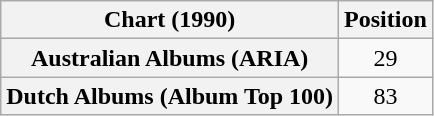<table class="wikitable sortable plainrowheaders">
<tr>
<th scope="col">Chart (1990)</th>
<th scope="col">Position</th>
</tr>
<tr>
<th scope="row">Australian Albums (ARIA)</th>
<td align="center">29</td>
</tr>
<tr>
<th scope="row">Dutch Albums (Album Top 100)</th>
<td align="center">83</td>
</tr>
</table>
